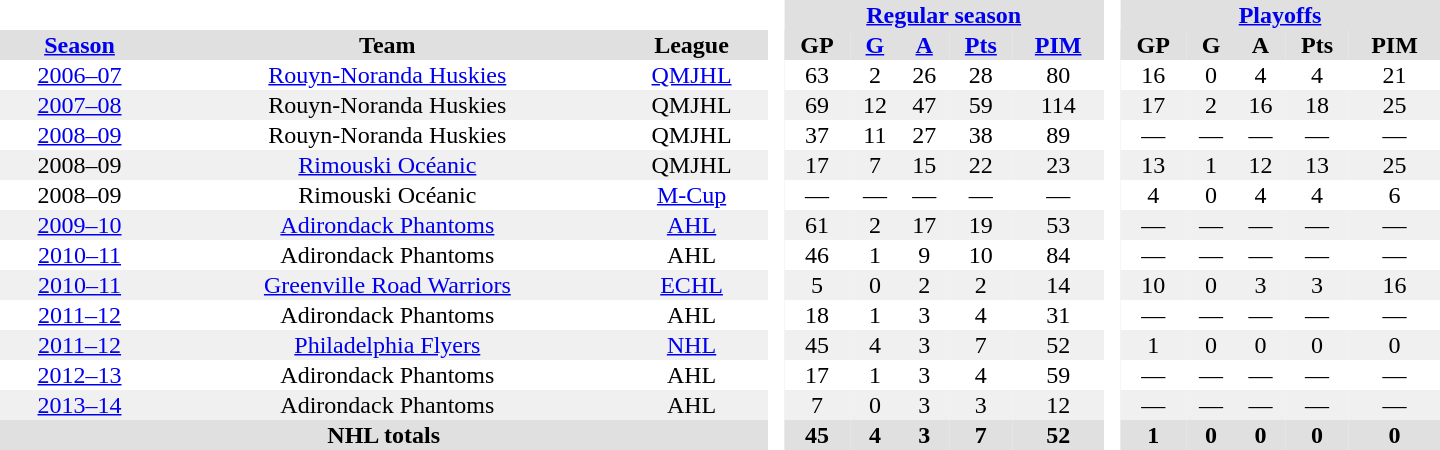<table border="0" cellpadding="1" cellspacing="0" style="text-align:center; width:60em">
<tr bgcolor="#e0e0e0">
<th colspan="3" bgcolor="#ffffff"> </th>
<th rowspan="99" bgcolor="#ffffff"> </th>
<th colspan="5"><a href='#'>Regular season</a></th>
<th rowspan="99" bgcolor="#ffffff"> </th>
<th colspan="5"><a href='#'>Playoffs</a></th>
</tr>
<tr bgcolor="#e0e0e0">
<th><a href='#'>Season</a></th>
<th>Team</th>
<th>League</th>
<th>GP</th>
<th><a href='#'>G</a></th>
<th><a href='#'>A</a></th>
<th><a href='#'>Pts</a></th>
<th><a href='#'>PIM</a></th>
<th>GP</th>
<th>G</th>
<th>A</th>
<th>Pts</th>
<th>PIM</th>
</tr>
<tr ALIGN="center">
<td><a href='#'>2006–07</a></td>
<td><a href='#'>Rouyn-Noranda Huskies</a></td>
<td><a href='#'>QMJHL</a></td>
<td>63</td>
<td>2</td>
<td>26</td>
<td>28</td>
<td>80</td>
<td>16</td>
<td>0</td>
<td>4</td>
<td>4</td>
<td>21</td>
</tr>
<tr ALIGN="center" bgcolor="#f0f0f0">
<td><a href='#'>2007–08</a></td>
<td>Rouyn-Noranda Huskies</td>
<td>QMJHL</td>
<td>69</td>
<td>12</td>
<td>47</td>
<td>59</td>
<td>114</td>
<td>17</td>
<td>2</td>
<td>16</td>
<td>18</td>
<td>25</td>
</tr>
<tr ALIGN="center">
<td><a href='#'>2008–09</a></td>
<td>Rouyn-Noranda Huskies</td>
<td>QMJHL</td>
<td>37</td>
<td>11</td>
<td>27</td>
<td>38</td>
<td>89</td>
<td>—</td>
<td>—</td>
<td>—</td>
<td>—</td>
<td>—</td>
</tr>
<tr ALIGN="center" bgcolor="#f0f0f0">
<td>2008–09</td>
<td><a href='#'>Rimouski Océanic</a></td>
<td>QMJHL</td>
<td>17</td>
<td>7</td>
<td>15</td>
<td>22</td>
<td>23</td>
<td>13</td>
<td>1</td>
<td>12</td>
<td>13</td>
<td>25</td>
</tr>
<tr ALIGN="center">
<td>2008–09</td>
<td>Rimouski Océanic</td>
<td><a href='#'>M-Cup</a></td>
<td>—</td>
<td>—</td>
<td>—</td>
<td>—</td>
<td>—</td>
<td>4</td>
<td>0</td>
<td>4</td>
<td>4</td>
<td>6</td>
</tr>
<tr ALIGN="center" bgcolor="#f0f0f0">
<td><a href='#'>2009–10</a></td>
<td><a href='#'>Adirondack Phantoms</a></td>
<td><a href='#'>AHL</a></td>
<td>61</td>
<td>2</td>
<td>17</td>
<td>19</td>
<td>53</td>
<td>—</td>
<td>—</td>
<td>—</td>
<td>—</td>
<td>—</td>
</tr>
<tr ALIGN="center">
<td><a href='#'>2010–11</a></td>
<td>Adirondack Phantoms</td>
<td>AHL</td>
<td>46</td>
<td>1</td>
<td>9</td>
<td>10</td>
<td>84</td>
<td>—</td>
<td>—</td>
<td>—</td>
<td>—</td>
<td>—</td>
</tr>
<tr ALIGN="center" bgcolor="#f0f0f0">
<td><a href='#'>2010–11</a></td>
<td><a href='#'>Greenville Road Warriors</a></td>
<td><a href='#'>ECHL</a></td>
<td>5</td>
<td>0</td>
<td>2</td>
<td>2</td>
<td>14</td>
<td>10</td>
<td>0</td>
<td>3</td>
<td>3</td>
<td>16</td>
</tr>
<tr ALIGN="center">
<td><a href='#'>2011–12</a></td>
<td>Adirondack Phantoms</td>
<td>AHL</td>
<td>18</td>
<td>1</td>
<td>3</td>
<td>4</td>
<td>31</td>
<td>—</td>
<td>—</td>
<td>—</td>
<td>—</td>
<td>—</td>
</tr>
<tr ALIGN="center" bgcolor="#f0f0f0">
<td><a href='#'>2011–12</a></td>
<td><a href='#'>Philadelphia Flyers</a></td>
<td><a href='#'>NHL</a></td>
<td>45</td>
<td>4</td>
<td>3</td>
<td>7</td>
<td>52</td>
<td>1</td>
<td>0</td>
<td>0</td>
<td>0</td>
<td>0</td>
</tr>
<tr ALIGN="center">
<td><a href='#'>2012–13</a></td>
<td>Adirondack Phantoms</td>
<td>AHL</td>
<td>17</td>
<td>1</td>
<td>3</td>
<td>4</td>
<td>59</td>
<td>—</td>
<td>—</td>
<td>—</td>
<td>—</td>
<td>—</td>
</tr>
<tr ALIGN="center" bgcolor="#f0f0f0">
<td><a href='#'>2013–14</a></td>
<td>Adirondack Phantoms</td>
<td>AHL</td>
<td>7</td>
<td>0</td>
<td>3</td>
<td>3</td>
<td>12</td>
<td>—</td>
<td>—</td>
<td>—</td>
<td>—</td>
<td>—</td>
</tr>
<tr ALIGN="center" bgcolor="#e0e0e0">
<th colspan="3">NHL totals</th>
<th>45</th>
<th>4</th>
<th>3</th>
<th>7</th>
<th>52</th>
<th>1</th>
<th>0</th>
<th>0</th>
<th>0</th>
<th>0</th>
</tr>
</table>
